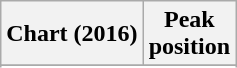<table class="wikitable sortable plainrowheaders" style="text-align:center;">
<tr>
<th scope="col">Chart (2016)</th>
<th scope="col">Peak<br>position</th>
</tr>
<tr>
</tr>
<tr>
</tr>
<tr>
</tr>
<tr>
</tr>
</table>
